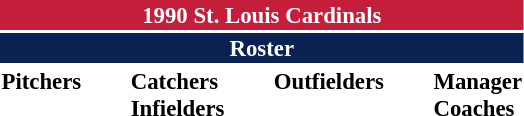<table class="toccolours" style="font-size: 95%;">
<tr>
<th colspan="10" style="background-color: #c41e3a; color: white; text-align: center;">1990 St. Louis Cardinals</th>
</tr>
<tr>
<td colspan="10" style="background-color: #0a2252; color: white; text-align: center;"><strong>Roster</strong></td>
</tr>
<tr>
<td valign="top"><strong>Pitchers</strong><br>



















</td>
<td width="25px"></td>
<td valign="top"><strong>Catchers</strong><br>


<strong>Infielders</strong>









</td>
<td width="25px"></td>
<td valign="top"><strong>Outfielders</strong><br>







</td>
<td width="25px"></td>
<td valign="top"><strong>Manager</strong><br>


<strong>Coaches</strong>





</td>
</tr>
</table>
